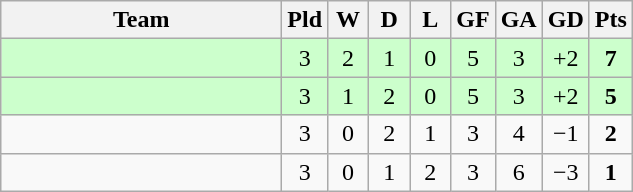<table class="wikitable" style="text-align:center">
<tr>
<th width=180>Team</th>
<th width=20>Pld</th>
<th width=20>W</th>
<th width=20>D</th>
<th width=20>L</th>
<th width=20>GF</th>
<th width=20>GA</th>
<th width=20>GD</th>
<th width=20>Pts</th>
</tr>
<tr bgcolor="#ccffcc">
<td align="left"></td>
<td>3</td>
<td>2</td>
<td>1</td>
<td>0</td>
<td>5</td>
<td>3</td>
<td>+2</td>
<td><strong>7</strong></td>
</tr>
<tr bgcolor="#ccffcc">
<td align="left"></td>
<td>3</td>
<td>1</td>
<td>2</td>
<td>0</td>
<td>5</td>
<td>3</td>
<td>+2</td>
<td><strong>5</strong></td>
</tr>
<tr>
<td align="left"></td>
<td>3</td>
<td>0</td>
<td>2</td>
<td>1</td>
<td>3</td>
<td>4</td>
<td>−1</td>
<td><strong>2</strong></td>
</tr>
<tr>
<td align="left"></td>
<td>3</td>
<td>0</td>
<td>1</td>
<td>2</td>
<td>3</td>
<td>6</td>
<td>−3</td>
<td><strong>1</strong></td>
</tr>
</table>
